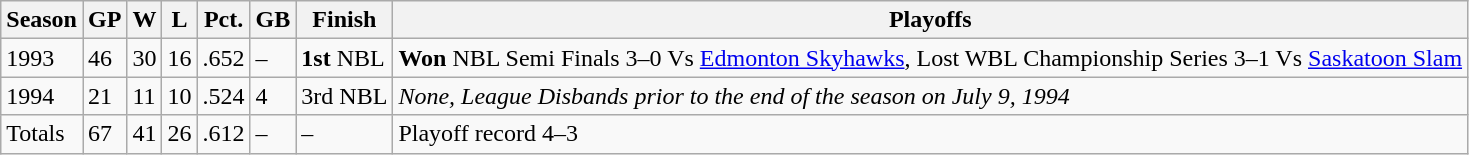<table class="wikitable">
<tr>
<th>Season</th>
<th>GP</th>
<th>W</th>
<th>L</th>
<th>Pct.</th>
<th>GB</th>
<th>Finish</th>
<th>Playoffs</th>
</tr>
<tr>
<td>1993</td>
<td>46</td>
<td>30</td>
<td>16</td>
<td>.652</td>
<td>–</td>
<td><strong>1st</strong> NBL</td>
<td><strong>Won</strong> NBL Semi Finals 3–0 Vs <a href='#'>Edmonton Skyhawks</a>, Lost WBL Championship Series 3–1 Vs <a href='#'>Saskatoon Slam</a></td>
</tr>
<tr>
<td>1994</td>
<td>21</td>
<td>11</td>
<td>10</td>
<td>.524</td>
<td>4</td>
<td>3rd NBL</td>
<td><em>None, League Disbands prior to the end of the season on July 9, 1994</em></td>
</tr>
<tr>
<td>Totals</td>
<td>67</td>
<td>41</td>
<td>26</td>
<td>.612</td>
<td>–</td>
<td>–</td>
<td>Playoff record 4–3</td>
</tr>
</table>
